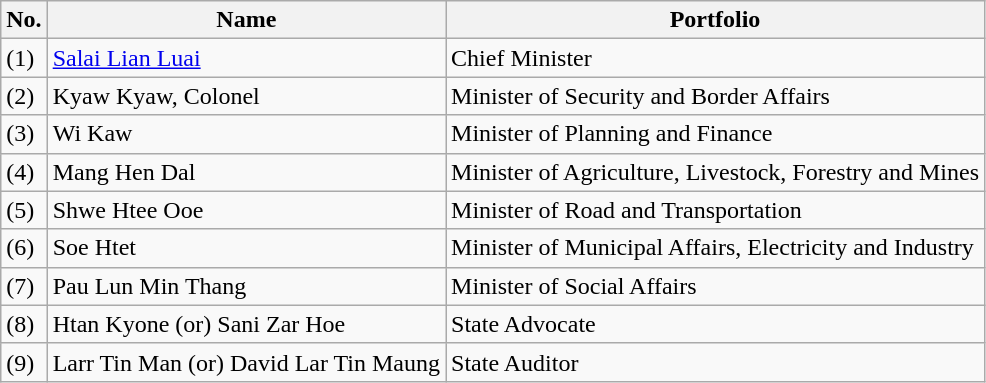<table class="wikitable">
<tr>
<th>No.</th>
<th>Name</th>
<th>Portfolio</th>
</tr>
<tr>
<td>(1)</td>
<td><a href='#'>Salai Lian Luai</a></td>
<td>Chief Minister</td>
</tr>
<tr>
<td>(2)</td>
<td>Kyaw Kyaw, Colonel</td>
<td>Minister of Security and Border Affairs</td>
</tr>
<tr>
<td>(3)</td>
<td>Wi Kaw</td>
<td>Minister of Planning and Finance</td>
</tr>
<tr>
<td>(4)</td>
<td>Mang Hen Dal</td>
<td>Minister of Agriculture, Livestock, Forestry and Mines</td>
</tr>
<tr>
<td>(5)</td>
<td>Shwe Htee Ooe</td>
<td>Minister of Road and Transportation</td>
</tr>
<tr>
<td>(6)</td>
<td>Soe Htet</td>
<td>Minister of Municipal Affairs, Electricity and Industry</td>
</tr>
<tr>
<td>(7)</td>
<td>Pau Lun Min Thang</td>
<td>Minister of Social Affairs</td>
</tr>
<tr>
<td>(8)</td>
<td>Htan Kyone (or) Sani Zar Hoe</td>
<td>State Advocate</td>
</tr>
<tr>
<td>(9)</td>
<td>Larr Tin Man (or) David Lar Tin Maung</td>
<td>State Auditor</td>
</tr>
</table>
